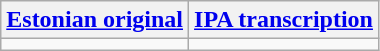<table class="wikitable">
<tr>
<th><a href='#'>Estonian original</a></th>
<th><a href='#'>IPA transcription</a></th>
</tr>
<tr style="vertical-align:top; white-space:nowrap;">
<td></td>
<td></td>
</tr>
</table>
